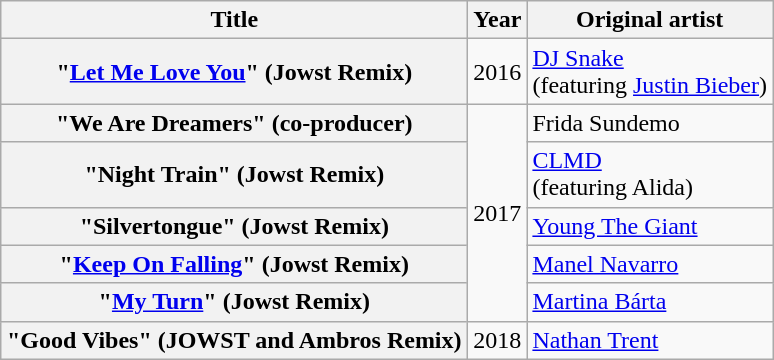<table class="wikitable plainrowheaders">
<tr>
<th scope="col" style="width:19em;">Title</th>
<th scope="col" style="width:1em;">Year</th>
<th scope="col">Original artist</th>
</tr>
<tr>
<th scope="row">"<a href='#'>Let Me Love You</a>" <span>(Jowst Remix)</span></th>
<td>2016</td>
<td><a href='#'>DJ Snake</a><br><span>(featuring <a href='#'>Justin Bieber</a>)</span></td>
</tr>
<tr>
<th scope="row">"We Are Dreamers" <span>(co-producer)</span></th>
<td rowspan="5">2017</td>
<td>Frida Sundemo</td>
</tr>
<tr>
<th scope="row">"Night Train" <span>(Jowst Remix)</span></th>
<td><a href='#'>CLMD</a><br><span>(featuring Alida)</span></td>
</tr>
<tr>
<th scope="row">"Silvertongue" <span>(Jowst Remix)</span></th>
<td><a href='#'>Young The Giant</a></td>
</tr>
<tr>
<th scope="row">"<a href='#'>Keep On Falling</a>" <span>(Jowst Remix)</span></th>
<td><a href='#'>Manel Navarro</a></td>
</tr>
<tr>
<th scope="row">"<a href='#'>My Turn</a>" <span>(Jowst Remix)</span></th>
<td><a href='#'>Martina Bárta</a></td>
</tr>
<tr>
<th scope="row">"Good Vibes" <span>(JOWST and Ambros Remix)</span></th>
<td>2018</td>
<td><a href='#'>Nathan Trent</a></td>
</tr>
</table>
